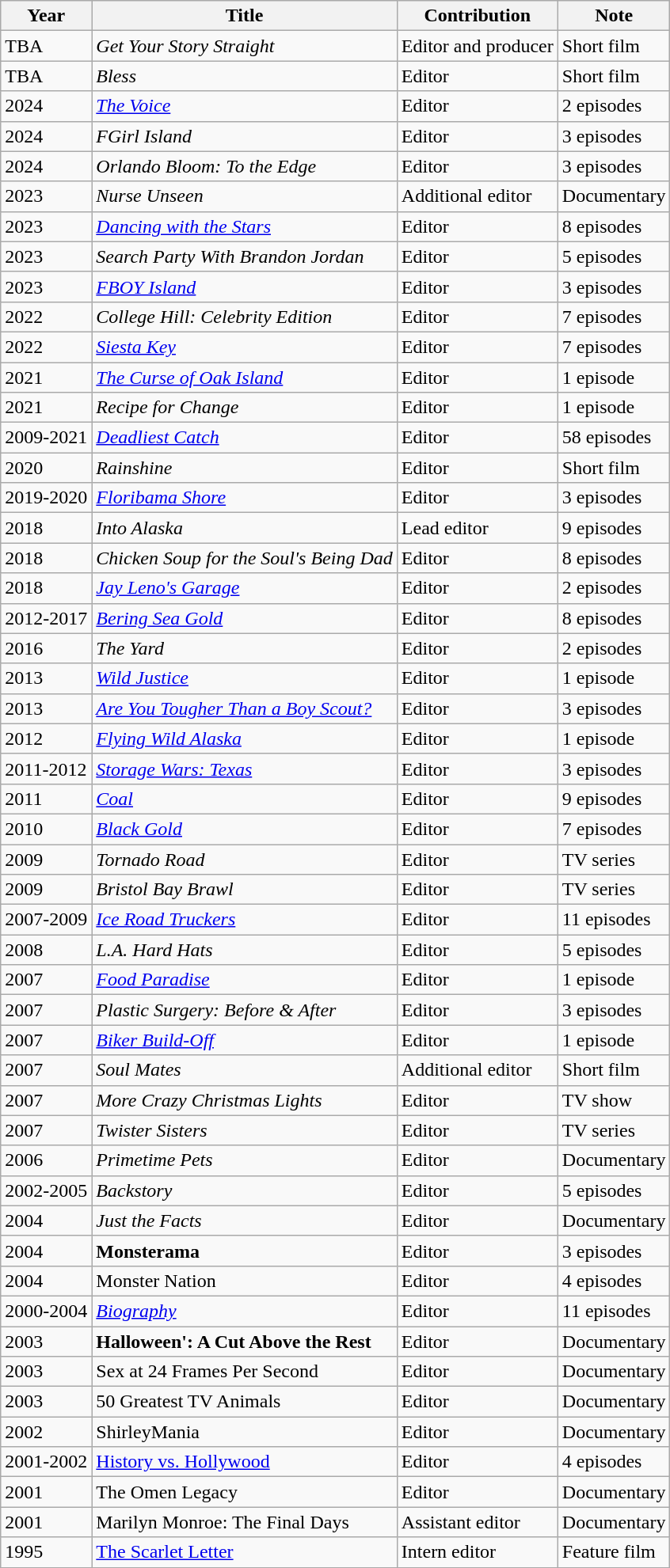<table class="wikitable sortable">
<tr>
<th>Year</th>
<th>Title</th>
<th>Contribution</th>
<th>Note</th>
</tr>
<tr>
<td>TBA</td>
<td><em>Get Your Story Straight</em></td>
<td>Editor and producer</td>
<td>Short film</td>
</tr>
<tr>
<td>TBA</td>
<td><em>Bless</em></td>
<td>Editor</td>
<td>Short film</td>
</tr>
<tr>
<td>2024</td>
<td><em><a href='#'>The Voice</a></em></td>
<td>Editor</td>
<td>2 episodes</td>
</tr>
<tr>
<td>2024</td>
<td><em>FGirl Island</em></td>
<td>Editor</td>
<td>3 episodes</td>
</tr>
<tr>
<td>2024</td>
<td><em>Orlando Bloom: To the Edge</em></td>
<td>Editor</td>
<td>3 episodes</td>
</tr>
<tr>
<td>2023</td>
<td><em>Nurse Unseen</em></td>
<td>Additional editor</td>
<td>Documentary</td>
</tr>
<tr>
<td>2023</td>
<td><em><a href='#'>Dancing with the Stars</a></em></td>
<td>Editor</td>
<td>8 episodes</td>
</tr>
<tr>
<td>2023</td>
<td><em>Search Party With Brandon Jordan</em></td>
<td>Editor</td>
<td>5 episodes</td>
</tr>
<tr>
<td>2023</td>
<td><em><a href='#'>FBOY Island</a></em></td>
<td>Editor</td>
<td>3 episodes</td>
</tr>
<tr>
<td>2022</td>
<td><em>College Hill: Celebrity Edition</em></td>
<td>Editor</td>
<td>7 episodes</td>
</tr>
<tr>
<td>2022</td>
<td><em><a href='#'>Siesta Key</a></em></td>
<td>Editor</td>
<td>7 episodes</td>
</tr>
<tr>
<td>2021</td>
<td><em><a href='#'>The Curse of Oak Island</a></em></td>
<td>Editor</td>
<td>1 episode</td>
</tr>
<tr>
<td>2021</td>
<td><em>Recipe for Change</em></td>
<td>Editor</td>
<td>1 episode</td>
</tr>
<tr>
<td>2009-2021</td>
<td><em><a href='#'>Deadliest Catch</a></em></td>
<td>Editor</td>
<td>58 episodes</td>
</tr>
<tr>
<td>2020</td>
<td><em>Rainshine</em></td>
<td>Editor</td>
<td>Short film</td>
</tr>
<tr>
<td>2019-2020</td>
<td><em><a href='#'>Floribama Shore</a></em></td>
<td>Editor</td>
<td>3 episodes</td>
</tr>
<tr>
<td>2018</td>
<td><em>Into Alaska</em></td>
<td>Lead editor</td>
<td>9 episodes</td>
</tr>
<tr>
<td>2018</td>
<td><em>Chicken Soup for the Soul's Being Dad</em></td>
<td>Editor</td>
<td>8 episodes</td>
</tr>
<tr>
<td>2018</td>
<td><em><a href='#'>Jay Leno's Garage</a></em></td>
<td>Editor</td>
<td>2 episodes</td>
</tr>
<tr>
<td>2012-2017</td>
<td><em><a href='#'>Bering Sea Gold</a></em></td>
<td>Editor</td>
<td>8 episodes</td>
</tr>
<tr>
<td>2016</td>
<td><em>The Yard</em></td>
<td>Editor</td>
<td>2 episodes</td>
</tr>
<tr>
<td>2013</td>
<td><em><a href='#'>Wild Justice</a></em></td>
<td>Editor</td>
<td>1 episode</td>
</tr>
<tr>
<td>2013</td>
<td><em><a href='#'>Are You Tougher Than a Boy Scout?</a></em></td>
<td>Editor</td>
<td>3 episodes</td>
</tr>
<tr>
<td>2012</td>
<td><em><a href='#'>Flying Wild Alaska</a></em></td>
<td>Editor</td>
<td>1 episode</td>
</tr>
<tr>
<td>2011-2012</td>
<td><em><a href='#'>Storage Wars: Texas</a></em></td>
<td>Editor</td>
<td>3 episodes</td>
</tr>
<tr>
<td>2011</td>
<td><em><a href='#'>Coal</a></em></td>
<td>Editor</td>
<td>9 episodes</td>
</tr>
<tr>
<td>2010</td>
<td><em><a href='#'>Black Gold</a></em></td>
<td>Editor</td>
<td>7 episodes</td>
</tr>
<tr>
<td>2009</td>
<td><em>Tornado Road</em></td>
<td>Editor</td>
<td>TV series</td>
</tr>
<tr>
<td>2009</td>
<td><em>Bristol Bay Brawl</em></td>
<td>Editor</td>
<td>TV series</td>
</tr>
<tr>
<td>2007-2009</td>
<td><em><a href='#'>Ice Road Truckers</a></em></td>
<td>Editor</td>
<td>11 episodes</td>
</tr>
<tr>
<td>2008</td>
<td><em>L.A. Hard Hats</em></td>
<td>Editor</td>
<td>5 episodes</td>
</tr>
<tr>
<td>2007</td>
<td><em><a href='#'>Food Paradise</a></em></td>
<td>Editor</td>
<td>1 episode</td>
</tr>
<tr>
<td>2007</td>
<td><em>Plastic Surgery: Before & After</em></td>
<td>Editor</td>
<td>3 episodes</td>
</tr>
<tr>
<td>2007</td>
<td><em><a href='#'>Biker Build-Off</a></em></td>
<td>Editor</td>
<td>1 episode</td>
</tr>
<tr>
<td>2007</td>
<td><em>Soul Mates</em></td>
<td>Additional editor</td>
<td>Short film</td>
</tr>
<tr>
<td>2007</td>
<td><em>More Crazy Christmas Lights</em></td>
<td>Editor</td>
<td>TV show</td>
</tr>
<tr>
<td>2007</td>
<td><em>Twister Sisters</em></td>
<td>Editor</td>
<td>TV series</td>
</tr>
<tr>
<td>2006</td>
<td><em>Primetime Pets</em></td>
<td>Editor</td>
<td>Documentary</td>
</tr>
<tr>
<td>2002-2005</td>
<td><em>Backstory</em></td>
<td>Editor</td>
<td>5 episodes</td>
</tr>
<tr>
<td>2004</td>
<td><em>Just the Facts</em></td>
<td>Editor</td>
<td>Documentary</td>
</tr>
<tr>
<td>2004</td>
<td><strong>Monsterama<em></td>
<td>Editor</td>
<td>3 episodes</td>
</tr>
<tr>
<td>2004</td>
<td></strong>Monster Nation</em></td>
<td>Editor</td>
<td>4 episodes</td>
</tr>
<tr>
<td>2000-2004</td>
<td><em><a href='#'>Biography</a></em></td>
<td>Editor</td>
<td>11 episodes</td>
</tr>
<tr>
<td>2003</td>
<td><strong>Halloween': A Cut Above the Rest<em></td>
<td>Editor</td>
<td>Documentary</td>
</tr>
<tr>
<td>2003</td>
<td></em>Sex at 24 Frames Per Second<em></td>
<td>Editor</td>
<td>Documentary</td>
</tr>
<tr>
<td>2003</td>
<td></em>50 Greatest TV Animals<em></td>
<td>Editor</td>
<td>Documentary</td>
</tr>
<tr>
<td>2002</td>
<td></em>ShirleyMania<em></td>
<td>Editor</td>
<td>Documentary</td>
</tr>
<tr>
<td>2001-2002</td>
<td></em><a href='#'>History vs. Hollywood</a><em></td>
<td>Editor</td>
<td>4 episodes</td>
</tr>
<tr>
<td>2001</td>
<td></em>The Omen Legacy<em></td>
<td>Editor</td>
<td>Documentary</td>
</tr>
<tr>
<td>2001</td>
<td></em>Marilyn Monroe: The Final Days<em></td>
<td>Assistant editor</td>
<td>Documentary</td>
</tr>
<tr>
<td>1995</td>
<td></em><a href='#'>The Scarlet Letter</a><em></td>
<td>Intern editor</td>
<td>Feature film</td>
</tr>
<tr>
</tr>
</table>
